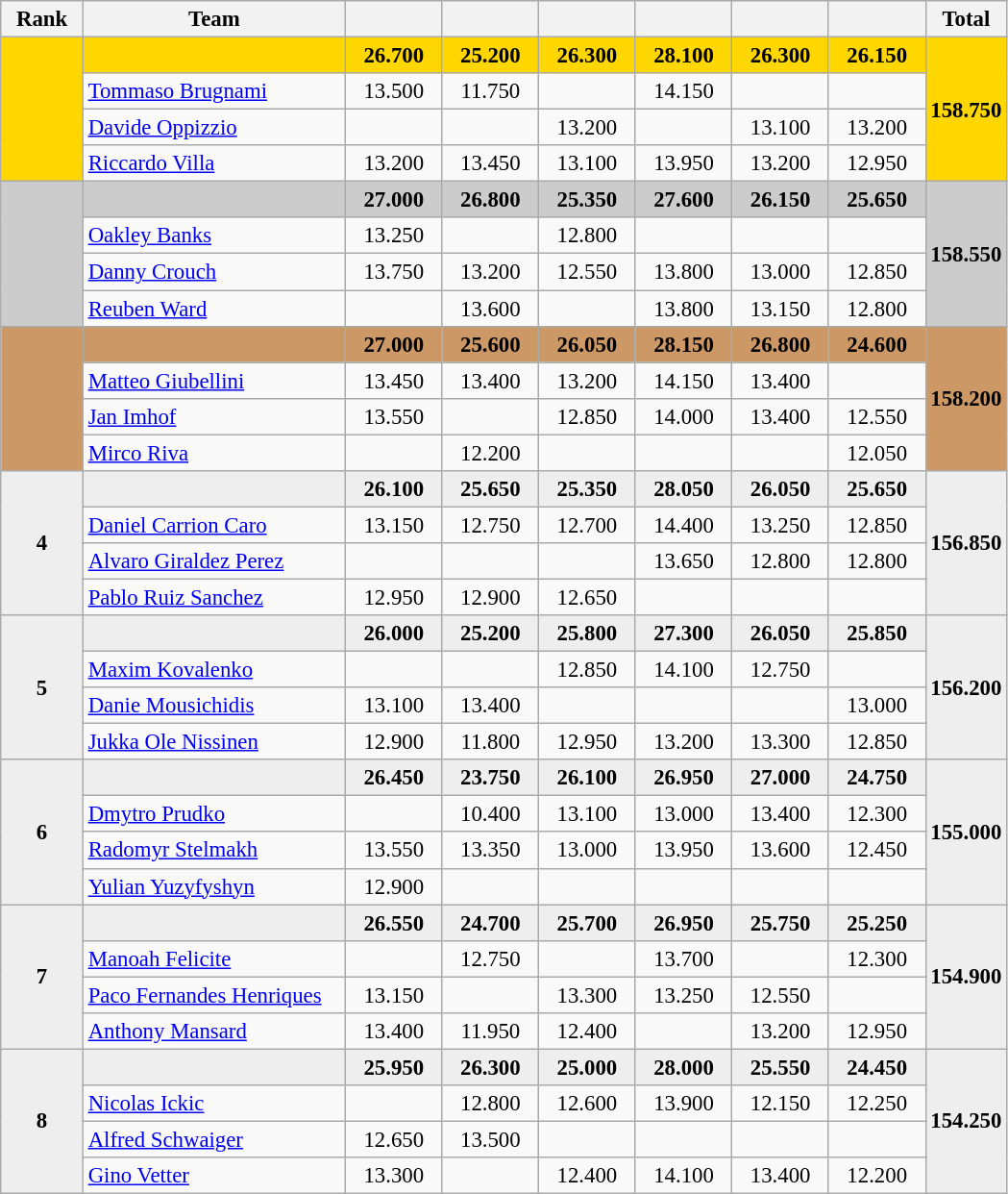<table style="text-align:center; font-size:95%" class="wikitable sortable">
<tr>
<th scope="col" style="width:50px;">Rank</th>
<th scope="col" style="width:175px;">Team</th>
<th scope="col" style="width:60px;"></th>
<th scope="col" style="width:60px;"></th>
<th scope="col" style="width:60px;"></th>
<th scope="col" style="width:60px;"></th>
<th scope="col" style="width:60px;"></th>
<th scope="col" style="width:60px;"></th>
<th>Total</th>
</tr>
<tr style="background:#FFD700;">
<td rowspan="4"><strong></strong></td>
<td align="left"></td>
<td><strong>26.700</strong></td>
<td><strong>25.200</strong></td>
<td><strong>26.300</strong></td>
<td><strong>28.100</strong></td>
<td><strong>26.300</strong></td>
<td><strong>26.150</strong></td>
<td rowspan="4"><strong>158.750</strong></td>
</tr>
<tr>
<td align="left"><a href='#'>Tommaso Brugnami</a></td>
<td>13.500</td>
<td>11.750</td>
<td></td>
<td>14.150</td>
<td></td>
<td></td>
</tr>
<tr>
<td align="left"><a href='#'>Davide Oppizzio</a></td>
<td></td>
<td></td>
<td>13.200</td>
<td></td>
<td>13.100</td>
<td>13.200</td>
</tr>
<tr>
<td align="left"><a href='#'>Riccardo Villa</a></td>
<td>13.200</td>
<td>13.450</td>
<td>13.100</td>
<td>13.950</td>
<td>13.200</td>
<td>12.950</td>
</tr>
<tr style="background:#CCCCCC;">
<td rowspan="4"><strong></strong></td>
<td align="left"></td>
<td><strong>27.000</strong></td>
<td><strong>26.800</strong></td>
<td><strong>25.350</strong></td>
<td><strong>27.600</strong></td>
<td><strong>26.150</strong></td>
<td><strong>25.650</strong></td>
<td rowspan="4"><strong>158.550</strong></td>
</tr>
<tr>
<td align="left"><a href='#'>Oakley Banks</a></td>
<td>13.250</td>
<td></td>
<td>12.800</td>
<td></td>
<td></td>
<td></td>
</tr>
<tr>
<td align="left"><a href='#'>Danny Crouch</a></td>
<td>13.750</td>
<td>13.200</td>
<td>12.550</td>
<td>13.800</td>
<td>13.000</td>
<td>12.850</td>
</tr>
<tr>
<td align="left"><a href='#'>Reuben Ward</a></td>
<td></td>
<td>13.600</td>
<td></td>
<td>13.800</td>
<td>13.150</td>
<td>12.800</td>
</tr>
<tr style="background:#CC9966;">
<td rowspan="4"><strong></strong></td>
<td align="left"></td>
<td><strong>27.000</strong></td>
<td><strong>25.600</strong></td>
<td><strong>26.050</strong></td>
<td><strong>28.150</strong></td>
<td><strong>26.800</strong></td>
<td><strong>24.600</strong></td>
<td rowspan="4"><strong>158.200</strong></td>
</tr>
<tr>
<td align="left"><a href='#'>Matteo Giubellini</a></td>
<td>13.450</td>
<td>13.400</td>
<td>13.200</td>
<td>14.150</td>
<td>13.400</td>
<td></td>
</tr>
<tr>
<td align="left"><a href='#'>Jan Imhof</a></td>
<td>13.550</td>
<td></td>
<td>12.850</td>
<td>14.000</td>
<td>13.400</td>
<td>12.550</td>
</tr>
<tr>
<td align="left"><a href='#'>Mirco Riva</a></td>
<td></td>
<td>12.200</td>
<td></td>
<td></td>
<td></td>
<td>12.050</td>
</tr>
<tr style="background:#EEE;">
<td rowspan="4"><strong>4</strong></td>
<td align="left"></td>
<td><strong>26.100</strong></td>
<td><strong>25.650</strong></td>
<td><strong>25.350</strong></td>
<td><strong>28.050</strong></td>
<td><strong>26.050</strong></td>
<td><strong>25.650</strong></td>
<td rowspan="4"><strong>156.850</strong></td>
</tr>
<tr>
<td align="left"><a href='#'>Daniel Carrion Caro</a></td>
<td>13.150</td>
<td>12.750</td>
<td>12.700</td>
<td>14.400</td>
<td>13.250</td>
<td>12.850</td>
</tr>
<tr>
<td align="left"><a href='#'>Alvaro Giraldez Perez</a></td>
<td></td>
<td></td>
<td></td>
<td>13.650</td>
<td>12.800</td>
<td>12.800</td>
</tr>
<tr>
<td align="left"><a href='#'>Pablo Ruiz Sanchez</a></td>
<td>12.950</td>
<td>12.900</td>
<td>12.650</td>
<td></td>
<td></td>
<td></td>
</tr>
<tr style="background:#EEE;">
<td rowspan="4"><strong>5</strong></td>
<td align="left"></td>
<td><strong>26.000</strong></td>
<td><strong>25.200</strong></td>
<td><strong>25.800</strong></td>
<td><strong>27.300</strong></td>
<td><strong>26.050</strong></td>
<td><strong>25.850</strong></td>
<td rowspan="4"><strong>156.200</strong></td>
</tr>
<tr>
<td align="left"><a href='#'>Maxim Kovalenko</a></td>
<td></td>
<td></td>
<td>12.850</td>
<td>14.100</td>
<td>12.750</td>
<td></td>
</tr>
<tr>
<td align="left"><a href='#'>Danie Mousichidis</a></td>
<td>13.100</td>
<td>13.400</td>
<td></td>
<td></td>
<td></td>
<td>13.000</td>
</tr>
<tr>
<td align="left"><a href='#'>Jukka Ole Nissinen</a></td>
<td>12.900</td>
<td>11.800</td>
<td>12.950</td>
<td>13.200</td>
<td>13.300</td>
<td>12.850</td>
</tr>
<tr style="background:#EEE;">
<td rowspan="4"><strong>6</strong></td>
<td align="left"></td>
<td><strong>26.450</strong></td>
<td><strong>23.750</strong></td>
<td><strong>26.100</strong></td>
<td><strong>26.950</strong></td>
<td><strong>27.000</strong></td>
<td><strong>24.750</strong></td>
<td rowspan="4"><strong>155.000</strong></td>
</tr>
<tr>
<td align="left"><a href='#'>Dmytro Prudko</a></td>
<td></td>
<td>10.400</td>
<td>13.100</td>
<td>13.000</td>
<td>13.400</td>
<td>12.300</td>
</tr>
<tr>
<td align="left"><a href='#'>Radomyr Stelmakh</a></td>
<td>13.550</td>
<td>13.350</td>
<td>13.000</td>
<td>13.950</td>
<td>13.600</td>
<td>12.450</td>
</tr>
<tr>
<td align="left"><a href='#'>Yulian Yuzyfyshyn</a></td>
<td>12.900</td>
<td></td>
<td></td>
<td></td>
<td></td>
<td></td>
</tr>
<tr style="background:#EEE;">
<td rowspan="4"><strong>7</strong></td>
<td align="left"></td>
<td><strong>26.550</strong></td>
<td><strong>24.700</strong></td>
<td><strong>25.700</strong></td>
<td><strong>26.950</strong></td>
<td><strong>25.750</strong></td>
<td><strong>25.250</strong></td>
<td rowspan="4"><strong>154.900</strong></td>
</tr>
<tr>
<td align="left"><a href='#'>Manoah Felicite</a></td>
<td></td>
<td>12.750</td>
<td></td>
<td>13.700</td>
<td></td>
<td>12.300</td>
</tr>
<tr>
<td align="left"><a href='#'>Paco Fernandes Henriques</a></td>
<td>13.150</td>
<td></td>
<td>13.300</td>
<td>13.250</td>
<td>12.550</td>
<td></td>
</tr>
<tr>
<td align="left"><a href='#'>Anthony Mansard</a></td>
<td>13.400</td>
<td>11.950</td>
<td>12.400</td>
<td></td>
<td>13.200</td>
<td>12.950</td>
</tr>
<tr style="background:#EEE;">
<td rowspan="4"><strong>8</strong></td>
<td align="left"></td>
<td><strong>25.950</strong></td>
<td><strong>26.300</strong></td>
<td><strong>25.000</strong></td>
<td><strong>28.000</strong></td>
<td><strong>25.550</strong></td>
<td><strong>24.450</strong></td>
<td rowspan="4"><strong>154.250</strong></td>
</tr>
<tr>
<td align="left"><a href='#'>Nicolas Ickic</a></td>
<td></td>
<td>12.800</td>
<td>12.600</td>
<td>13.900</td>
<td>12.150</td>
<td>12.250</td>
</tr>
<tr>
<td align="left"><a href='#'>Alfred Schwaiger</a></td>
<td>12.650</td>
<td>13.500</td>
<td></td>
<td></td>
<td></td>
<td></td>
</tr>
<tr>
<td align="left"><a href='#'>Gino Vetter</a></td>
<td>13.300</td>
<td></td>
<td>12.400</td>
<td>14.100</td>
<td>13.400</td>
<td>12.200</td>
</tr>
</table>
